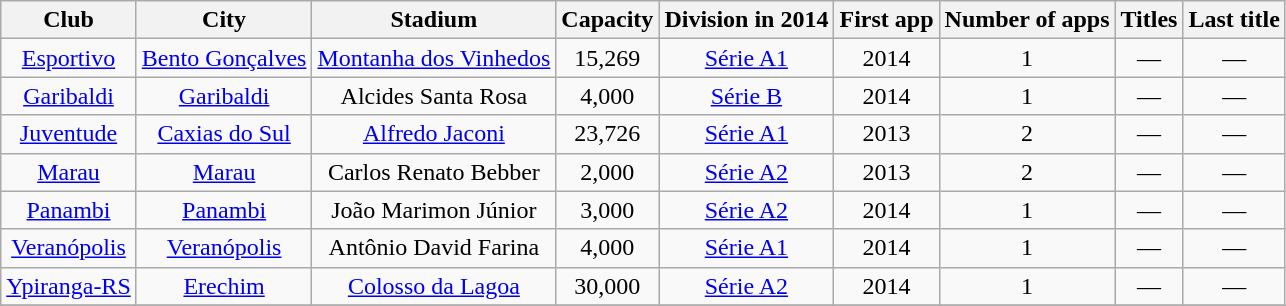<table class="wikitable sortable" style="text-align:center">
<tr>
<th>Club</th>
<th>City</th>
<th>Stadium</th>
<th>Capacity</th>
<th>Division in 2014</th>
<th>First app</th>
<th>Number of apps</th>
<th>Titles</th>
<th>Last title</th>
</tr>
<tr>
<td><a href='#'>Esportivo</a></td>
<td><a href='#'>Bento Gonçalves</a></td>
<td><a href='#'>Montanha dos Vinhedos</a></td>
<td>15,269</td>
<td><a href='#'>Série A1</a></td>
<td>2014</td>
<td>1</td>
<td>—</td>
<td>—</td>
</tr>
<tr>
<td><a href='#'>Garibaldi</a></td>
<td><a href='#'>Garibaldi</a></td>
<td>Alcides Santa Rosa</td>
<td>4,000</td>
<td><a href='#'>Série B</a></td>
<td>2014</td>
<td>1</td>
<td>—</td>
<td>—</td>
</tr>
<tr>
<td><a href='#'>Juventude</a></td>
<td><a href='#'>Caxias do Sul</a></td>
<td><a href='#'>Alfredo Jaconi</a></td>
<td>23,726</td>
<td><a href='#'>Série A1</a></td>
<td>2013</td>
<td>2</td>
<td>—</td>
<td>—</td>
</tr>
<tr>
<td><a href='#'>Marau</a></td>
<td><a href='#'>Marau</a></td>
<td>Carlos Renato Bebber</td>
<td>2,000</td>
<td><a href='#'>Série A2</a></td>
<td>2013</td>
<td>2</td>
<td>—</td>
<td>—</td>
</tr>
<tr>
<td><a href='#'>Panambi</a></td>
<td><a href='#'>Panambi</a></td>
<td>João Marimon Júnior</td>
<td>3,000</td>
<td><a href='#'>Série A2</a></td>
<td>2014</td>
<td>1</td>
<td>—</td>
<td>—</td>
</tr>
<tr>
<td><a href='#'>Veranópolis</a></td>
<td><a href='#'>Veranópolis</a></td>
<td>Antônio David Farina</td>
<td>4,000</td>
<td><a href='#'>Série A1</a></td>
<td>2014</td>
<td>1</td>
<td>—</td>
<td>—</td>
</tr>
<tr>
<td><a href='#'>Ypiranga-RS</a></td>
<td><a href='#'>Erechim</a></td>
<td><a href='#'>Colosso da Lagoa</a></td>
<td>30,000</td>
<td><a href='#'>Série A2</a></td>
<td>2014</td>
<td>1</td>
<td>—</td>
<td>—</td>
</tr>
<tr>
</tr>
</table>
